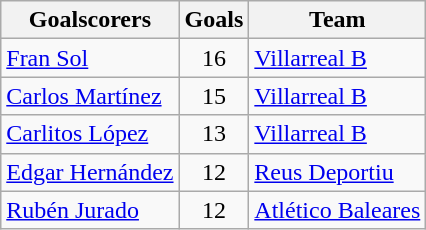<table class="wikitable sortable">
<tr>
<th>Goalscorers</th>
<th>Goals</th>
<th>Team</th>
</tr>
<tr>
<td> <a href='#'>Fran Sol</a></td>
<td style="text-align:center;">16</td>
<td><a href='#'>Villarreal B</a></td>
</tr>
<tr>
<td> <a href='#'>Carlos Martínez</a></td>
<td style="text-align:center;">15</td>
<td><a href='#'>Villarreal B</a></td>
</tr>
<tr>
<td> <a href='#'>Carlitos López</a></td>
<td style="text-align:center;">13</td>
<td><a href='#'>Villarreal B</a></td>
</tr>
<tr>
<td> <a href='#'>Edgar Hernández</a></td>
<td style="text-align:center;">12</td>
<td><a href='#'>Reus Deportiu</a></td>
</tr>
<tr>
<td> <a href='#'>Rubén Jurado</a></td>
<td style="text-align:center;">12</td>
<td><a href='#'>Atlético Baleares</a></td>
</tr>
</table>
